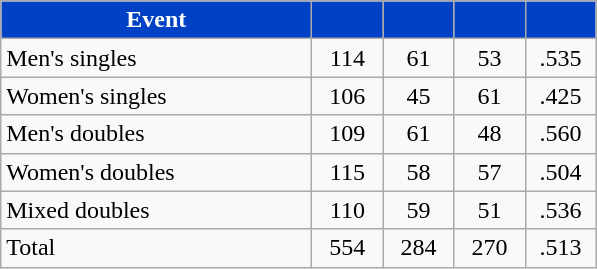<table class="wikitable" style="text-align:center">
<tr>
<th style="background:#0141C5; color:white" width="200px">Event</th>
<th style="background:#0141C5; color:white" width="40px"></th>
<th style="background:#0141C5; color:white" width="40px"></th>
<th style="background:#0141C5; color:white" width="40px"></th>
<th style="background:#0141C5; color:white" width="40px"></th>
</tr>
<tr>
<td style="text-align:left">Men's singles</td>
<td>114</td>
<td>61</td>
<td>53</td>
<td>.535</td>
</tr>
<tr>
<td style="text-align:left">Women's singles</td>
<td>106</td>
<td>45</td>
<td>61</td>
<td>.425</td>
</tr>
<tr>
<td style="text-align:left">Men's doubles</td>
<td>109</td>
<td>61</td>
<td>48</td>
<td>.560</td>
</tr>
<tr>
<td style="text-align:left">Women's doubles</td>
<td>115</td>
<td>58</td>
<td>57</td>
<td>.504</td>
</tr>
<tr>
<td style="text-align:left">Mixed doubles</td>
<td>110</td>
<td>59</td>
<td>51</td>
<td>.536</td>
</tr>
<tr>
<td style="text-align:left">Total</td>
<td>554</td>
<td>284</td>
<td>270</td>
<td>.513</td>
</tr>
</table>
